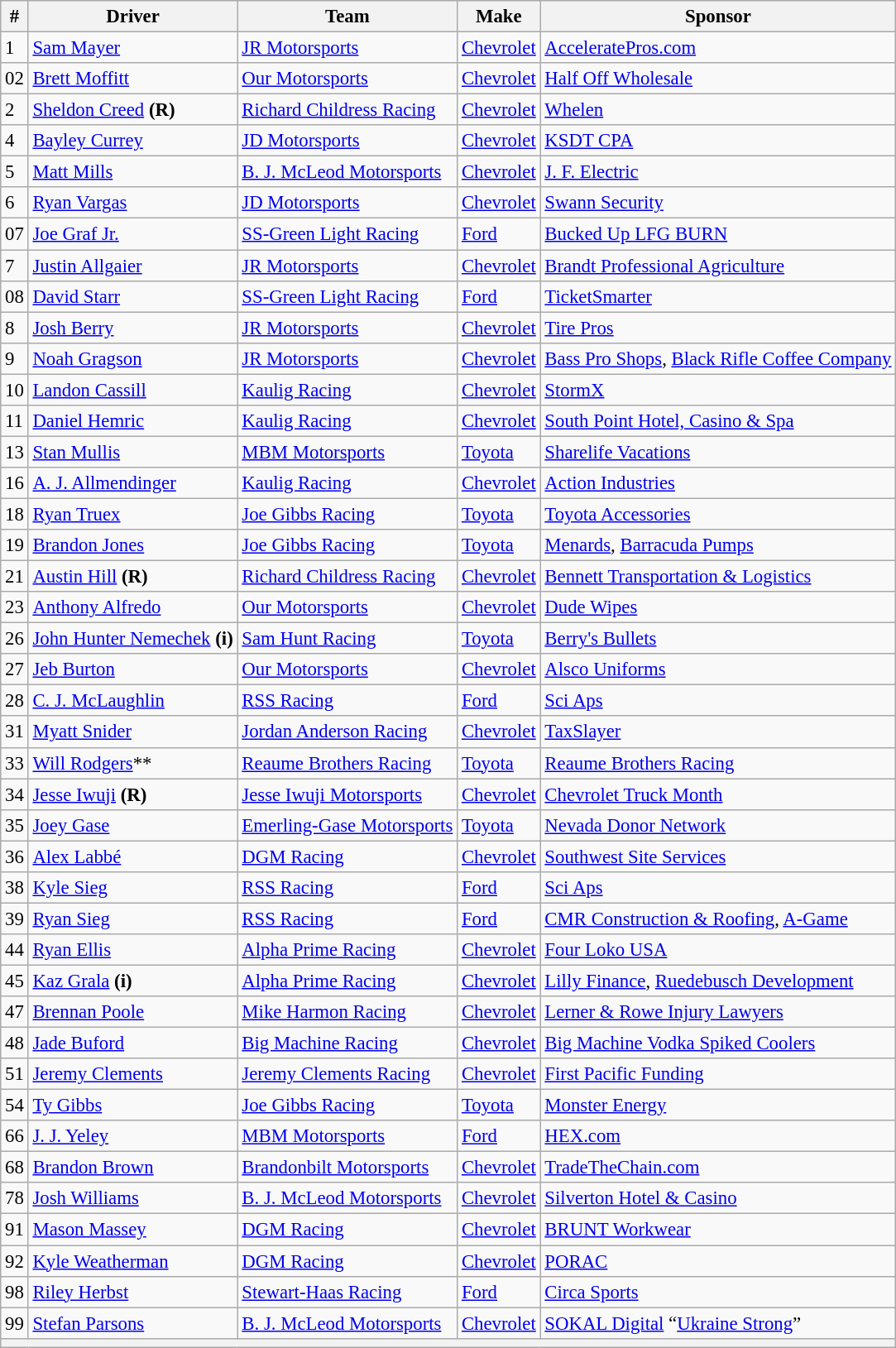<table class="wikitable" style="font-size: 95%;">
<tr>
<th>#</th>
<th>Driver</th>
<th>Team</th>
<th>Make</th>
<th>Sponsor</th>
</tr>
<tr>
<td>1</td>
<td><a href='#'>Sam Mayer</a></td>
<td><a href='#'>JR Motorsports</a></td>
<td><a href='#'>Chevrolet</a></td>
<td><a href='#'>AcceleratePros.com</a></td>
</tr>
<tr>
<td>02</td>
<td><a href='#'>Brett Moffitt</a></td>
<td><a href='#'>Our Motorsports</a></td>
<td><a href='#'>Chevrolet</a></td>
<td><a href='#'>Half Off Wholesale</a></td>
</tr>
<tr>
<td>2</td>
<td><a href='#'>Sheldon Creed</a> <strong>(R)</strong></td>
<td><a href='#'>Richard Childress Racing</a></td>
<td><a href='#'>Chevrolet</a></td>
<td><a href='#'>Whelen</a></td>
</tr>
<tr>
<td>4</td>
<td><a href='#'>Bayley Currey</a></td>
<td><a href='#'>JD Motorsports</a></td>
<td><a href='#'>Chevrolet</a></td>
<td><a href='#'>KSDT CPA</a></td>
</tr>
<tr>
<td>5</td>
<td><a href='#'>Matt Mills</a></td>
<td><a href='#'>B. J. McLeod Motorsports</a></td>
<td><a href='#'>Chevrolet</a></td>
<td><a href='#'>J. F. Electric</a></td>
</tr>
<tr>
<td>6</td>
<td><a href='#'>Ryan Vargas</a></td>
<td><a href='#'>JD Motorsports</a></td>
<td><a href='#'>Chevrolet</a></td>
<td><a href='#'>Swann Security</a></td>
</tr>
<tr>
<td>07</td>
<td><a href='#'>Joe Graf Jr.</a></td>
<td><a href='#'>SS-Green Light Racing</a></td>
<td><a href='#'>Ford</a></td>
<td><a href='#'>Bucked Up LFG BURN</a></td>
</tr>
<tr>
<td>7</td>
<td><a href='#'>Justin Allgaier</a></td>
<td><a href='#'>JR Motorsports</a></td>
<td><a href='#'>Chevrolet</a></td>
<td><a href='#'>Brandt Professional Agriculture</a></td>
</tr>
<tr>
<td>08</td>
<td><a href='#'>David Starr</a></td>
<td><a href='#'>SS-Green Light Racing</a></td>
<td><a href='#'>Ford</a></td>
<td><a href='#'>TicketSmarter</a></td>
</tr>
<tr>
<td>8</td>
<td><a href='#'>Josh Berry</a></td>
<td><a href='#'>JR Motorsports</a></td>
<td><a href='#'>Chevrolet</a></td>
<td><a href='#'>Tire Pros</a></td>
</tr>
<tr>
<td>9</td>
<td><a href='#'>Noah Gragson</a></td>
<td><a href='#'>JR Motorsports</a></td>
<td><a href='#'>Chevrolet</a></td>
<td><a href='#'>Bass Pro Shops</a>, <a href='#'>Black Rifle Coffee Company</a></td>
</tr>
<tr>
<td>10</td>
<td><a href='#'>Landon Cassill</a></td>
<td><a href='#'>Kaulig Racing</a></td>
<td><a href='#'>Chevrolet</a></td>
<td><a href='#'>StormX</a></td>
</tr>
<tr>
<td>11</td>
<td><a href='#'>Daniel Hemric</a></td>
<td><a href='#'>Kaulig Racing</a></td>
<td><a href='#'>Chevrolet</a></td>
<td><a href='#'>South Point Hotel, Casino & Spa</a></td>
</tr>
<tr>
<td>13</td>
<td><a href='#'>Stan Mullis</a></td>
<td><a href='#'>MBM Motorsports</a></td>
<td><a href='#'>Toyota</a></td>
<td><a href='#'>Sharelife Vacations</a></td>
</tr>
<tr>
<td>16</td>
<td><a href='#'>A. J. Allmendinger</a></td>
<td><a href='#'>Kaulig Racing</a></td>
<td><a href='#'>Chevrolet</a></td>
<td><a href='#'>Action Industries</a></td>
</tr>
<tr>
<td>18</td>
<td><a href='#'>Ryan Truex</a></td>
<td><a href='#'>Joe Gibbs Racing</a></td>
<td><a href='#'>Toyota</a></td>
<td><a href='#'>Toyota Accessories</a></td>
</tr>
<tr>
<td>19</td>
<td><a href='#'>Brandon Jones</a></td>
<td><a href='#'>Joe Gibbs Racing</a></td>
<td><a href='#'>Toyota</a></td>
<td><a href='#'>Menards</a>, <a href='#'>Barracuda Pumps</a></td>
</tr>
<tr>
<td>21</td>
<td><a href='#'>Austin Hill</a> <strong>(R)</strong></td>
<td><a href='#'>Richard Childress Racing</a></td>
<td><a href='#'>Chevrolet</a></td>
<td><a href='#'>Bennett Transportation & Logistics</a></td>
</tr>
<tr>
<td>23</td>
<td><a href='#'>Anthony Alfredo</a></td>
<td><a href='#'>Our Motorsports</a></td>
<td><a href='#'>Chevrolet</a></td>
<td><a href='#'>Dude Wipes</a></td>
</tr>
<tr>
<td>26</td>
<td><a href='#'>John Hunter Nemechek</a> <strong>(i)</strong></td>
<td><a href='#'>Sam Hunt Racing</a></td>
<td><a href='#'>Toyota</a></td>
<td><a href='#'>Berry's Bullets</a></td>
</tr>
<tr>
<td>27</td>
<td><a href='#'>Jeb Burton</a></td>
<td><a href='#'>Our Motorsports</a></td>
<td><a href='#'>Chevrolet</a></td>
<td><a href='#'>Alsco Uniforms</a></td>
</tr>
<tr>
<td>28</td>
<td><a href='#'>C. J. McLaughlin</a></td>
<td><a href='#'>RSS Racing</a></td>
<td><a href='#'>Ford</a></td>
<td><a href='#'>Sci Aps</a></td>
</tr>
<tr>
<td>31</td>
<td><a href='#'>Myatt Snider</a></td>
<td><a href='#'>Jordan Anderson Racing</a></td>
<td><a href='#'>Chevrolet</a></td>
<td><a href='#'>TaxSlayer</a></td>
</tr>
<tr>
<td>33</td>
<td><a href='#'>Will Rodgers</a>**</td>
<td><a href='#'>Reaume Brothers Racing</a></td>
<td><a href='#'>Toyota</a></td>
<td><a href='#'>Reaume Brothers Racing</a></td>
</tr>
<tr>
<td>34</td>
<td><a href='#'>Jesse Iwuji</a> <strong>(R)</strong></td>
<td><a href='#'>Jesse Iwuji Motorsports</a></td>
<td><a href='#'>Chevrolet</a></td>
<td><a href='#'>Chevrolet Truck Month</a></td>
</tr>
<tr>
<td>35</td>
<td><a href='#'>Joey Gase</a></td>
<td><a href='#'>Emerling-Gase Motorsports</a></td>
<td><a href='#'>Toyota</a></td>
<td><a href='#'>Nevada Donor Network</a></td>
</tr>
<tr>
<td>36</td>
<td><a href='#'>Alex Labbé</a></td>
<td><a href='#'>DGM Racing</a></td>
<td><a href='#'>Chevrolet</a></td>
<td><a href='#'>Southwest Site Services</a></td>
</tr>
<tr>
<td>38</td>
<td><a href='#'>Kyle Sieg</a></td>
<td><a href='#'>RSS Racing</a></td>
<td><a href='#'>Ford</a></td>
<td><a href='#'>Sci Aps</a></td>
</tr>
<tr>
<td>39</td>
<td><a href='#'>Ryan Sieg</a></td>
<td><a href='#'>RSS Racing</a></td>
<td><a href='#'>Ford</a></td>
<td><a href='#'>CMR Construction & Roofing</a>, <a href='#'>A-Game</a></td>
</tr>
<tr>
<td>44</td>
<td><a href='#'>Ryan Ellis</a></td>
<td><a href='#'>Alpha Prime Racing</a></td>
<td><a href='#'>Chevrolet</a></td>
<td><a href='#'>Four Loko USA</a></td>
</tr>
<tr>
<td>45</td>
<td><a href='#'>Kaz Grala</a> <strong>(i)</strong></td>
<td><a href='#'>Alpha Prime Racing</a></td>
<td><a href='#'>Chevrolet</a></td>
<td><a href='#'>Lilly Finance</a>, <a href='#'>Ruedebusch Development</a></td>
</tr>
<tr>
<td>47</td>
<td><a href='#'>Brennan Poole</a></td>
<td><a href='#'>Mike Harmon Racing</a></td>
<td><a href='#'>Chevrolet</a></td>
<td><a href='#'>Lerner & Rowe Injury Lawyers</a></td>
</tr>
<tr>
<td>48</td>
<td><a href='#'>Jade Buford</a></td>
<td><a href='#'>Big Machine Racing</a></td>
<td><a href='#'>Chevrolet</a></td>
<td><a href='#'>Big Machine Vodka Spiked Coolers</a></td>
</tr>
<tr>
<td>51</td>
<td><a href='#'>Jeremy Clements</a></td>
<td><a href='#'>Jeremy Clements Racing</a></td>
<td><a href='#'>Chevrolet</a></td>
<td><a href='#'>First Pacific Funding</a></td>
</tr>
<tr>
<td>54</td>
<td><a href='#'>Ty Gibbs</a></td>
<td><a href='#'>Joe Gibbs Racing</a></td>
<td><a href='#'>Toyota</a></td>
<td><a href='#'>Monster Energy</a></td>
</tr>
<tr>
<td>66</td>
<td><a href='#'>J. J. Yeley</a></td>
<td><a href='#'>MBM Motorsports</a></td>
<td><a href='#'>Ford</a></td>
<td><a href='#'>HEX.com</a></td>
</tr>
<tr>
<td>68</td>
<td><a href='#'>Brandon Brown</a></td>
<td><a href='#'>Brandonbilt Motorsports</a></td>
<td><a href='#'>Chevrolet</a></td>
<td><a href='#'>TradeTheChain.com</a></td>
</tr>
<tr>
<td>78</td>
<td><a href='#'>Josh Williams</a></td>
<td><a href='#'>B. J. McLeod Motorsports</a></td>
<td><a href='#'>Chevrolet</a></td>
<td><a href='#'>Silverton Hotel & Casino</a></td>
</tr>
<tr>
<td>91</td>
<td><a href='#'>Mason Massey</a></td>
<td><a href='#'>DGM Racing</a></td>
<td><a href='#'>Chevrolet</a></td>
<td><a href='#'>BRUNT Workwear</a></td>
</tr>
<tr>
<td>92</td>
<td><a href='#'>Kyle Weatherman</a></td>
<td><a href='#'>DGM Racing</a></td>
<td><a href='#'>Chevrolet</a></td>
<td><a href='#'>PORAC</a></td>
</tr>
<tr>
<td>98</td>
<td><a href='#'>Riley Herbst</a></td>
<td><a href='#'>Stewart-Haas Racing</a></td>
<td><a href='#'>Ford</a></td>
<td><a href='#'>Circa Sports</a></td>
</tr>
<tr>
<td>99</td>
<td><a href='#'>Stefan Parsons</a></td>
<td><a href='#'>B. J. McLeod Motorsports</a></td>
<td><a href='#'>Chevrolet</a></td>
<td><a href='#'>SOKAL Digital</a> “<a href='#'>Ukraine Strong</a>”</td>
</tr>
<tr>
<th colspan="5"></th>
</tr>
</table>
